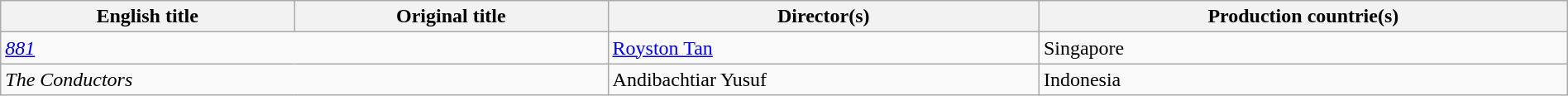<table class="sortable wikitable" style="width:100%; margin-bottom:4px">
<tr>
<th>English title</th>
<th>Original title</th>
<th>Director(s)</th>
<th>Production countrie(s)</th>
</tr>
<tr>
<td colspan="2"><em><a href='#'>881</a></em></td>
<td><a href='#'>Royston Tan</a></td>
<td>Singapore</td>
</tr>
<tr>
<td colspan="2"><em>The Conductors</em></td>
<td>Andibachtiar Yusuf</td>
<td>Indonesia</td>
</tr>
</table>
